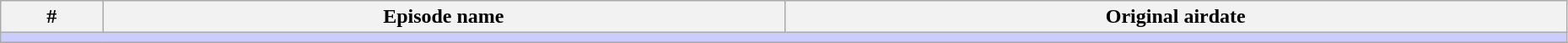<table class="wikitable" style="width:98%;">
<tr>
<th>#</th>
<th>Episode name</th>
<th>Original airdate</th>
</tr>
<tr>
<td colspan="4" style="background:#ccf;"></td>
</tr>
<tr>
</tr>
</table>
